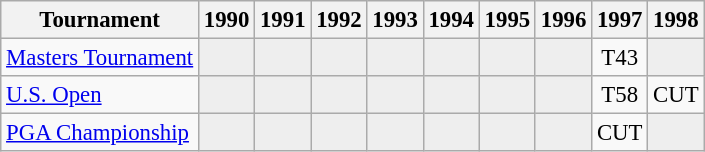<table class="wikitable" style="font-size:95%;text-align:center;">
<tr>
<th>Tournament</th>
<th>1990</th>
<th>1991</th>
<th>1992</th>
<th>1993</th>
<th>1994</th>
<th>1995</th>
<th>1996</th>
<th>1997</th>
<th>1998</th>
</tr>
<tr>
<td align=left><a href='#'>Masters Tournament</a></td>
<td style="background:#eeeeee;"></td>
<td style="background:#eeeeee;"></td>
<td style="background:#eeeeee;"></td>
<td style="background:#eeeeee;"></td>
<td style="background:#eeeeee;"></td>
<td style="background:#eeeeee;"></td>
<td style="background:#eeeeee;"></td>
<td>T43</td>
<td style="background:#eeeeee;"></td>
</tr>
<tr>
<td align=left><a href='#'>U.S. Open</a></td>
<td style="background:#eeeeee;"></td>
<td style="background:#eeeeee;"></td>
<td style="background:#eeeeee;"></td>
<td style="background:#eeeeee;"></td>
<td style="background:#eeeeee;"></td>
<td style="background:#eeeeee;"></td>
<td style="background:#eeeeee;"></td>
<td>T58</td>
<td>CUT</td>
</tr>
<tr>
<td align=left><a href='#'>PGA Championship</a></td>
<td style="background:#eeeeee;"></td>
<td style="background:#eeeeee;"></td>
<td style="background:#eeeeee;"></td>
<td style="background:#eeeeee;"></td>
<td style="background:#eeeeee;"></td>
<td style="background:#eeeeee;"></td>
<td style="background:#eeeeee;"></td>
<td>CUT</td>
<td style="background:#eeeeee;"></td>
</tr>
</table>
